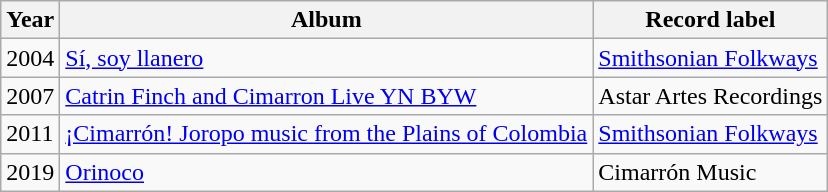<table class="wikitable">
<tr>
<th>Year</th>
<th>Album</th>
<th>Record label</th>
</tr>
<tr>
<td>2004</td>
<td><a href='#'>Sí, soy llanero</a></td>
<td><a href='#'>Smithsonian Folkways</a></td>
</tr>
<tr>
<td>2007</td>
<td><a href='#'>Catrin Finch and Cimarron Live YN BYW</a></td>
<td>Astar Artes Recordings</td>
</tr>
<tr>
<td>2011</td>
<td><a href='#'>¡Cimarrón! Joropo music from the Plains of Colombia</a></td>
<td><a href='#'>Smithsonian Folkways</a></td>
</tr>
<tr>
<td>2019</td>
<td><a href='#'>Orinoco</a></td>
<td>Cimarrón Music</td>
</tr>
</table>
